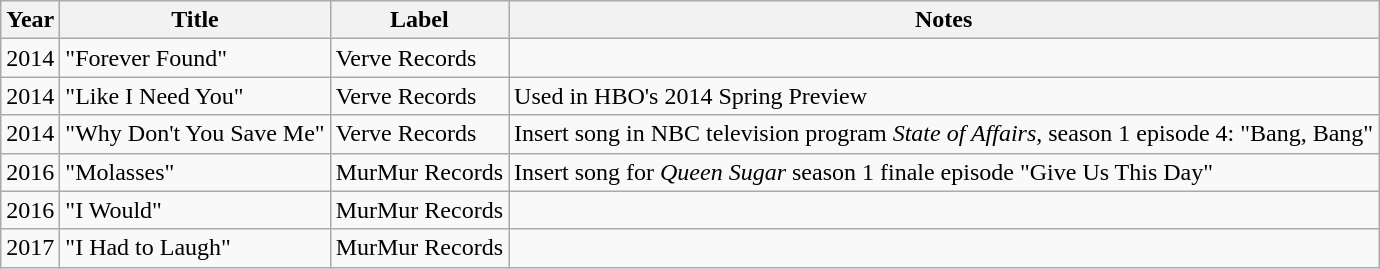<table class="wikitable">
<tr>
<th>Year</th>
<th>Title</th>
<th>Label</th>
<th>Notes</th>
</tr>
<tr>
<td>2014</td>
<td>"Forever Found"</td>
<td>Verve Records</td>
<td></td>
</tr>
<tr>
<td>2014</td>
<td>"Like I Need You"</td>
<td>Verve Records</td>
<td>Used in HBO's 2014 Spring Preview</td>
</tr>
<tr>
<td>2014</td>
<td>"Why Don't You Save Me"</td>
<td>Verve Records</td>
<td>Insert song in NBC television program <em>State of Affairs</em>, season 1 episode 4: "Bang, Bang"</td>
</tr>
<tr>
<td>2016</td>
<td>"Molasses"</td>
<td>MurMur Records</td>
<td>Insert song for <em>Queen Sugar</em> season 1 finale episode "Give Us This Day"</td>
</tr>
<tr>
<td>2016</td>
<td>"I Would"</td>
<td>MurMur Records</td>
<td></td>
</tr>
<tr>
<td>2017</td>
<td>"I Had to Laugh"</td>
<td>MurMur Records</td>
<td></td>
</tr>
</table>
